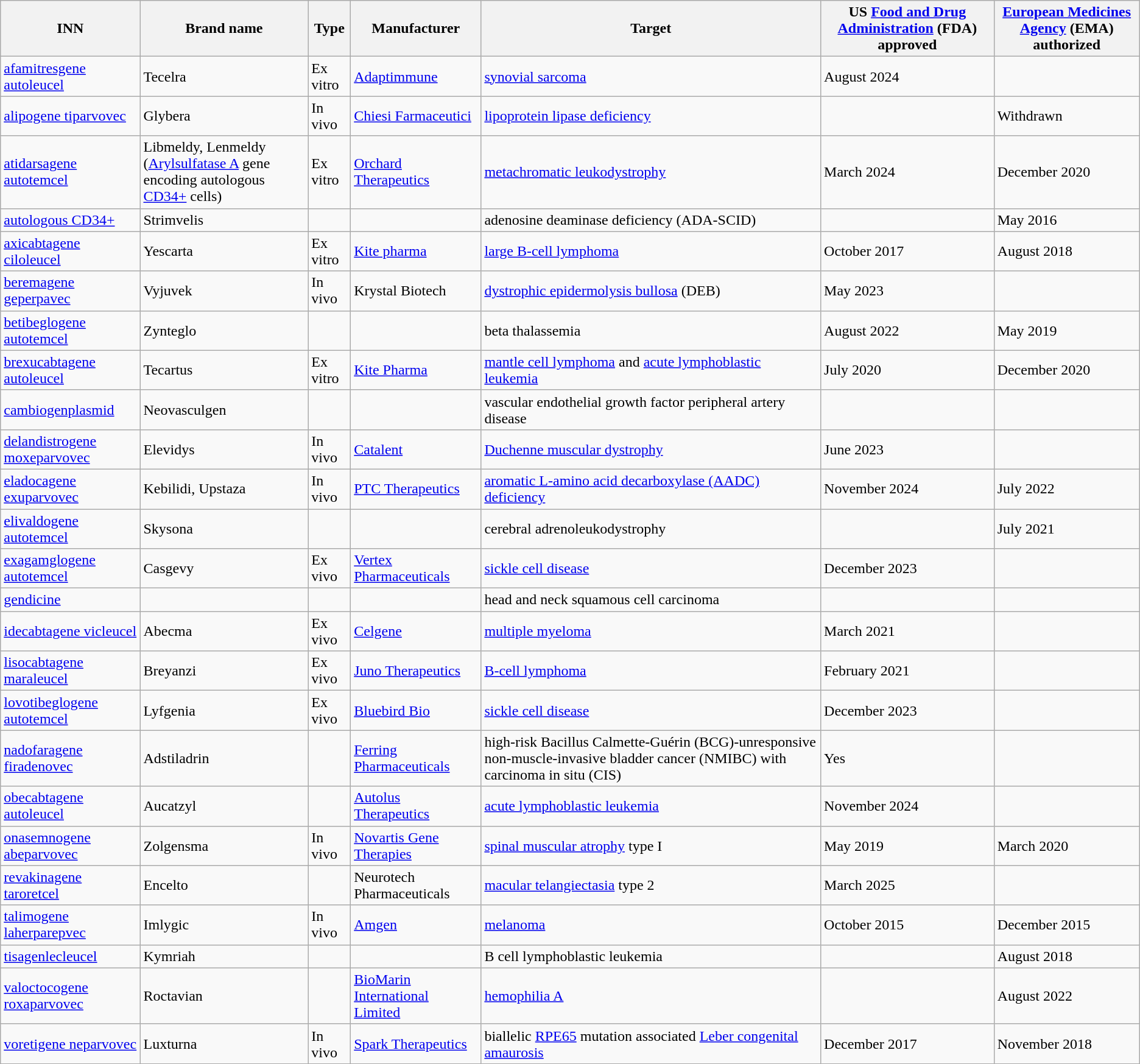<table class="sortable wikitable">
<tr>
<th>INN</th>
<th>Brand name</th>
<th>Type</th>
<th>Manufacturer</th>
<th>Target</th>
<th>US <a href='#'>Food and Drug Administration</a> (FDA) approved</th>
<th><a href='#'>European Medicines Agency</a> (EMA) authorized</th>
</tr>
<tr>
<td><a href='#'>afamitresgene autoleucel</a></td>
<td>Tecelra</td>
<td>Ex vitro</td>
<td><a href='#'>Adaptimmune</a></td>
<td><a href='#'>synovial sarcoma</a></td>
<td>August 2024</td>
</tr>
<tr>
<td><a href='#'>alipogene tiparvovec</a></td>
<td>Glybera</td>
<td>In vivo</td>
<td><a href='#'>Chiesi Farmaceutici</a></td>
<td><a href='#'>lipoprotein lipase deficiency</a></td>
<td></td>
<td>Withdrawn</td>
</tr>
<tr>
<td><a href='#'>atidarsagene autotemcel</a></td>
<td>Libmeldy, Lenmeldy<br>(<a href='#'>Arylsulfatase A</a> gene encoding autologous <a href='#'>CD34+</a> cells)</td>
<td>Ex vitro</td>
<td><a href='#'>Orchard Therapeutics</a></td>
<td><a href='#'>metachromatic leukodystrophy</a></td>
<td>March 2024</td>
<td>December 2020</td>
</tr>
<tr>
<td><a href='#'>autologous CD34+</a></td>
<td>Strimvelis</td>
<td></td>
<td></td>
<td>adenosine deaminase deficiency (ADA-SCID)</td>
<td></td>
<td>May 2016</td>
</tr>
<tr>
<td><a href='#'>axicabtagene ciloleucel</a></td>
<td>Yescarta</td>
<td>Ex vitro</td>
<td><a href='#'>Kite pharma</a></td>
<td><a href='#'>large B-cell lymphoma</a></td>
<td>October 2017</td>
<td>August 2018</td>
</tr>
<tr>
<td><a href='#'>beremagene geperpavec</a></td>
<td>Vyjuvek</td>
<td>In vivo</td>
<td>Krystal Biotech</td>
<td><a href='#'>dystrophic epidermolysis bullosa</a> (DEB)</td>
<td>May 2023</td>
<td></td>
</tr>
<tr>
<td><a href='#'>betibeglogene autotemcel</a></td>
<td>Zynteglo</td>
<td></td>
<td></td>
<td>beta thalassemia</td>
<td>August 2022</td>
<td>May 2019</td>
</tr>
<tr>
<td><a href='#'>brexucabtagene autoleucel</a></td>
<td>Tecartus</td>
<td>Ex vitro</td>
<td><a href='#'>Kite Pharma</a></td>
<td><a href='#'>mantle cell lymphoma</a> and <a href='#'>acute lymphoblastic leukemia</a></td>
<td>July 2020</td>
<td>December 2020</td>
</tr>
<tr>
<td><a href='#'>cambiogenplasmid</a></td>
<td>Neovasculgen</td>
<td></td>
<td></td>
<td>vascular endothelial growth factor peripheral artery disease</td>
<td></td>
<td></td>
</tr>
<tr>
<td><a href='#'>delandistrogene moxeparvovec</a></td>
<td>Elevidys</td>
<td>In vivo</td>
<td><a href='#'>Catalent</a></td>
<td><a href='#'>Duchenne muscular dystrophy</a></td>
<td>June 2023</td>
<td></td>
</tr>
<tr>
<td><a href='#'>eladocagene exuparvovec</a></td>
<td>Kebilidi, Upstaza</td>
<td>In vivo</td>
<td><a href='#'>PTC Therapeutics</a></td>
<td><a href='#'>aromatic L‑amino acid decarboxylase (AADC) deficiency</a></td>
<td>November 2024</td>
<td>July 2022</td>
</tr>
<tr>
<td><a href='#'>elivaldogene autotemcel</a></td>
<td>Skysona</td>
<td></td>
<td></td>
<td>cerebral adrenoleukodystrophy</td>
<td></td>
<td>July 2021</td>
</tr>
<tr>
<td><a href='#'>exagamglogene autotemcel</a></td>
<td>Casgevy</td>
<td>Ex vivo</td>
<td><a href='#'>Vertex Pharmaceuticals</a></td>
<td><a href='#'>sickle cell disease</a></td>
<td>December 2023</td>
<td></td>
</tr>
<tr>
<td><a href='#'>gendicine</a></td>
<td></td>
<td></td>
<td></td>
<td>head and neck squamous cell carcinoma</td>
<td></td>
<td></td>
</tr>
<tr>
<td><a href='#'>idecabtagene vicleucel</a></td>
<td>Abecma</td>
<td>Ex vivo</td>
<td><a href='#'>Celgene</a></td>
<td><a href='#'>multiple myeloma</a></td>
<td>March 2021</td>
<td></td>
</tr>
<tr>
<td><a href='#'>lisocabtagene maraleucel</a></td>
<td>Breyanzi</td>
<td>Ex vivo</td>
<td><a href='#'>Juno Therapeutics</a></td>
<td><a href='#'>B-cell lymphoma</a></td>
<td>February 2021</td>
<td></td>
</tr>
<tr>
<td><a href='#'>lovotibeglogene autotemcel</a></td>
<td>Lyfgenia</td>
<td>Ex vivo</td>
<td><a href='#'>Bluebird Bio</a></td>
<td><a href='#'>sickle cell disease</a></td>
<td>December 2023</td>
<td></td>
</tr>
<tr>
<td><a href='#'>nadofaragene firadenovec</a></td>
<td>Adstiladrin</td>
<td></td>
<td><a href='#'>Ferring Pharmaceuticals</a></td>
<td>high-risk Bacillus Calmette-Guérin (BCG)-unresponsive non-muscle-invasive bladder cancer (NMIBC) with carcinoma in situ (CIS)</td>
<td>Yes</td>
<td></td>
</tr>
<tr>
<td><a href='#'>obecabtagene autoleucel</a></td>
<td>Aucatzyl</td>
<td></td>
<td><a href='#'>Autolus Therapeutics</a></td>
<td><a href='#'>acute lymphoblastic leukemia</a></td>
<td>November 2024</td>
<td></td>
</tr>
<tr>
<td><a href='#'>onasemnogene abeparvovec</a></td>
<td>Zolgensma</td>
<td>In vivo</td>
<td><a href='#'>Novartis Gene Therapies</a></td>
<td><a href='#'>spinal muscular atrophy</a> type I</td>
<td>May 2019</td>
<td>March 2020</td>
</tr>
<tr>
<td><a href='#'>revakinagene taroretcel</a></td>
<td>Encelto</td>
<td></td>
<td>Neurotech Pharmaceuticals</td>
<td><a href='#'>macular telangiectasia</a> type 2</td>
<td>March 2025</td>
</tr>
<tr>
<td><a href='#'>talimogene laherparepvec</a></td>
<td>Imlygic</td>
<td>In vivo</td>
<td><a href='#'>Amgen</a></td>
<td><a href='#'>melanoma</a></td>
<td>October 2015</td>
<td>December 2015</td>
</tr>
<tr>
<td><a href='#'>tisagenlecleucel</a></td>
<td>Kymriah</td>
<td></td>
<td></td>
<td>B cell lymphoblastic leukemia</td>
<td></td>
<td>August 2018</td>
</tr>
<tr>
<td><a href='#'>valoctocogene roxaparvovec</a></td>
<td>Roctavian</td>
<td></td>
<td><a href='#'>BioMarin International Limited</a></td>
<td><a href='#'>hemophilia A</a></td>
<td></td>
<td>August 2022</td>
</tr>
<tr>
<td><a href='#'>voretigene neparvovec</a></td>
<td>Luxturna</td>
<td>In vivo</td>
<td><a href='#'>Spark Therapeutics</a></td>
<td>biallelic <a href='#'>RPE65</a> mutation associated <a href='#'>Leber congenital amaurosis</a></td>
<td>December 2017</td>
<td>November 2018</td>
</tr>
</table>
